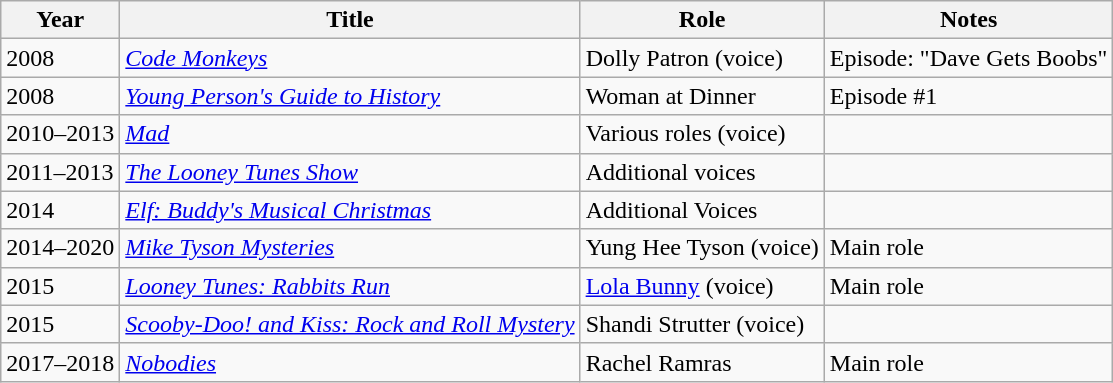<table class="wikitable sortable">
<tr>
<th>Year</th>
<th>Title</th>
<th>Role</th>
<th>Notes</th>
</tr>
<tr>
<td>2008</td>
<td><em><a href='#'>Code Monkeys</a></em></td>
<td>Dolly Patron (voice)</td>
<td>Episode: "Dave Gets Boobs"</td>
</tr>
<tr>
<td>2008</td>
<td><em><a href='#'>Young Person's Guide to History</a></em></td>
<td>Woman at Dinner</td>
<td>Episode #1</td>
</tr>
<tr>
<td>2010–2013</td>
<td><em><a href='#'>Mad</a></em></td>
<td>Various roles (voice)</td>
<td></td>
</tr>
<tr>
<td>2011–2013</td>
<td><em><a href='#'>The Looney Tunes Show</a></em></td>
<td>Additional voices</td>
<td></td>
</tr>
<tr>
<td>2014</td>
<td><em><a href='#'>Elf: Buddy's Musical Christmas</a></em></td>
<td>Additional Voices</td>
<td></td>
</tr>
<tr>
<td>2014–2020</td>
<td><em><a href='#'>Mike Tyson Mysteries</a></em></td>
<td>Yung Hee Tyson (voice)</td>
<td>Main role</td>
</tr>
<tr>
<td>2015</td>
<td><em><a href='#'>Looney Tunes: Rabbits Run</a></em></td>
<td><a href='#'>Lola Bunny</a> (voice)</td>
<td>Main role</td>
</tr>
<tr>
<td>2015</td>
<td><em><a href='#'>Scooby-Doo! and Kiss: Rock and Roll Mystery</a></em></td>
<td>Shandi Strutter (voice)</td>
<td></td>
</tr>
<tr>
<td>2017–2018</td>
<td><em><a href='#'>Nobodies</a></em></td>
<td>Rachel Ramras</td>
<td>Main role</td>
</tr>
</table>
